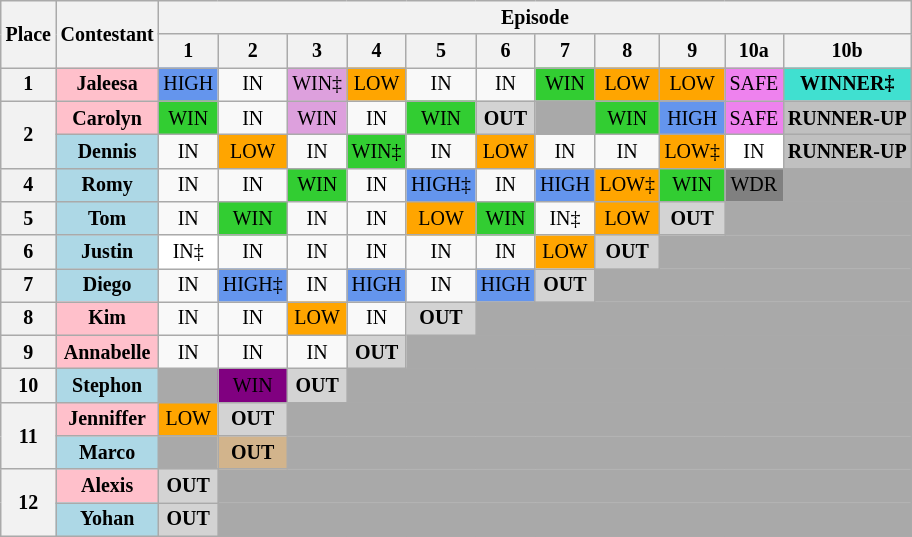<table class="wikitable" style="text-align: center; font-size: 10pt">
<tr>
<th rowspan="2">Place</th>
<th rowspan="2">Contestant</th>
<th colspan="18">Episode</th>
</tr>
<tr>
<th>1</th>
<th>2</th>
<th>3</th>
<th>4</th>
<th>5</th>
<th>6</th>
<th>7</th>
<th>8</th>
<th>9</th>
<th>10a</th>
<th>10b</th>
</tr>
<tr>
<th>1</th>
<th style="background:pink">Jaleesa</th>
<td style="background:cornflowerblue">HIGH</td>
<td>IN</td>
<td style="background:plum;">WIN‡</td>
<td style="background:orange;">LOW</td>
<td>IN</td>
<td>IN</td>
<td style="background:limegreen;">WIN</td>
<td style="background:orange;">LOW</td>
<td style="background:orange;">LOW</td>
<td style="background:violet;">SAFE</td>
<td style="background:turquoise;"><strong>WINNER‡</strong></td>
</tr>
<tr>
<th rowspan=2>2</th>
<th style="background:pink">Carolyn</th>
<td style="background:limegreen;">WIN</td>
<td>IN</td>
<td style="background:plum;">WIN</td>
<td>IN</td>
<td style="background:limegreen;">WIN</td>
<td style="background:lightgray;"><strong>OUT</strong></td>
<td style="background:Darkgray;"></td>
<td style="background:limegreen;">WIN</td>
<td style="background:cornflowerblue;">HIGH</td>
<td style="background:violet;">SAFE</td>
<td style="background:silver;"><strong>RUNNER-UP</strong></td>
</tr>
<tr>
<th style="background:lightblue">Dennis</th>
<td>IN</td>
<td style="background:orange;">LOW</td>
<td>IN</td>
<td style="background:limegreen;">WIN‡</td>
<td>IN</td>
<td style="background:orange;">LOW</td>
<td>IN</td>
<td>IN</td>
<td style="background:orange;">LOW‡</td>
<td style="background:white;">IN</td>
<td style="background:silver;"><strong>RUNNER-UP</strong></td>
</tr>
<tr>
<th>4</th>
<th style="background:lightblue">Romy</th>
<td>IN</td>
<td>IN</td>
<td style="background:limegreen;">WIN</td>
<td>IN</td>
<td style="background:cornflowerblue">HIGH‡</td>
<td>IN</td>
<td style="background:cornflowerblue">HIGH</td>
<td style="background:orange;">LOW‡</td>
<td style="background:limegreen;">WIN</td>
<td style="background:gray;">WDR</td>
<td colspan="13" style="background:Darkgrey;" colspan"=2"></td>
</tr>
<tr>
<th>5</th>
<th style="background:lightblue">Tom</th>
<td>IN</td>
<td style="background:limegreen;">WIN</td>
<td>IN</td>
<td>IN</td>
<td style="background:orange;">LOW</td>
<td style="background:limegreen;">WIN</td>
<td "background:white;">IN‡</td>
<td style="background:orange;">LOW</td>
<td style="background:lightgray;"><strong>OUT</strong></td>
<td colspan="13" style="background:Darkgrey;" colspan"=2"></td>
</tr>
<tr>
<th>6</th>
<th style="background:lightblue">Justin</th>
<td style="background:white;">IN‡</td>
<td>IN</td>
<td>IN</td>
<td>IN</td>
<td>IN</td>
<td>IN</td>
<td style="background:orange;">LOW</td>
<td style="background:lightgray;"><strong>OUT</strong></td>
<td colspan="13" style="background:Darkgrey;" colspan"=2"></td>
</tr>
<tr>
<th>7</th>
<th style="background:lightblue">Diego</th>
<td>IN</td>
<td style="background:cornflowerblue;">HIGH‡</td>
<td>IN</td>
<td style="background:cornflowerblue">HIGH</td>
<td>IN</td>
<td style="background:cornflowerblue;">HIGH</td>
<td style="background:lightgray;"><strong>OUT</strong></td>
<td colspan="13" style="background:Darkgrey;" colspan"=2"></td>
</tr>
<tr>
<th>8</th>
<th style="background:pink">Kim</th>
<td>IN</td>
<td>IN</td>
<td style="background:orange;">LOW</td>
<td>IN</td>
<td style="background:lightgray;"><strong>OUT</strong></td>
<td colspan="13" style="background:Darkgrey;" colspan"=2"></td>
</tr>
<tr>
<th>9</th>
<th style="background:pink">Annabelle</th>
<td>IN</td>
<td>IN</td>
<td>IN</td>
<td style="background:lightgray;"><strong>OUT</strong></td>
<td colspan="13" style="background:Darkgrey;" colspan"=2"></td>
</tr>
<tr>
<th>10</th>
<th style="background:lightblue">Stephon</th>
<td style="background:darkgray"></td>
<td style="background:purple">WIN</td>
<td style="background:lightgray;"><strong>OUT</strong></td>
<td colspan="13" style="background:Darkgrey;" colspan"=2"></td>
</tr>
<tr>
<th rowspan="2">11</th>
<th style="background:pink">Jenniffer</th>
<td style="background:orange;">LOW</td>
<td style="background:lightgray;"><strong>OUT</strong></td>
<td colspan="13" style="background:Darkgrey;" colspan"=2"></td>
</tr>
<tr>
<th style="background:lightblue">Marco</th>
<td style="background:darkgray"></td>
<td style="background:tan"><strong>OUT</strong></td>
<td colspan="13" style="background:Darkgrey;" colspan"=2"></td>
</tr>
<tr>
<th rowspan="2">12</th>
<th style="background:pink">Alexis</th>
<td style="background:lightgray;"><strong>OUT</strong></td>
<td colspan="13" style="background:Darkgrey;" colspan"=2"></td>
</tr>
<tr>
<th style="background:lightblue">Yohan</th>
<td style="background:lightgray;"><strong>OUT</strong></td>
<td colspan="13" style="background:Darkgrey;" colspan"=2"></td>
</tr>
</table>
